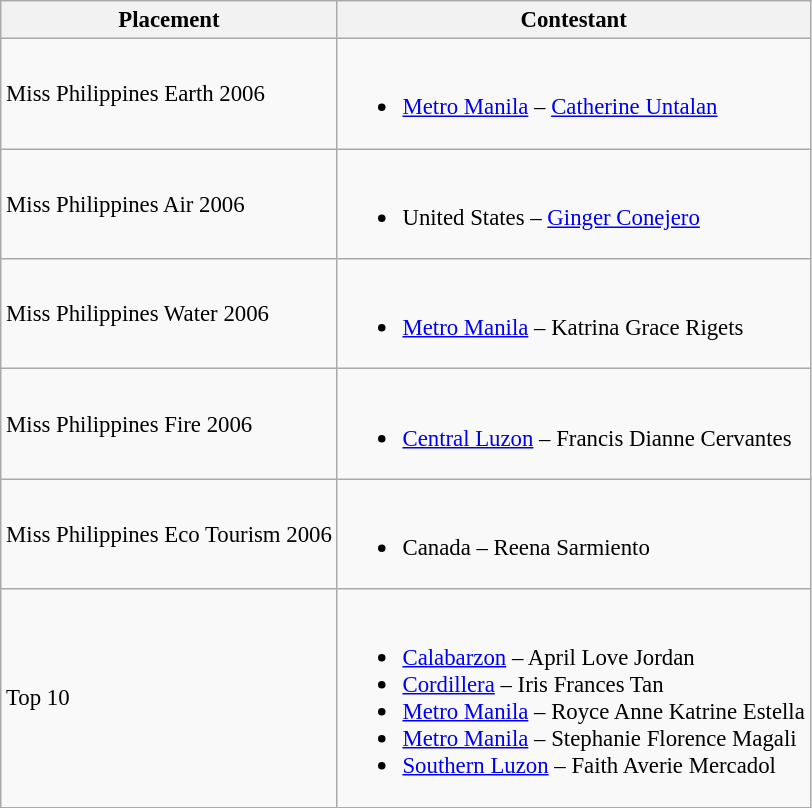<table class="wikitable sortable" style="font-size: 95%;">
<tr>
<th>Placement</th>
<th>Contestant</th>
</tr>
<tr>
<td>Miss Philippines Earth 2006</td>
<td><br><ul><li><a href='#'>Metro Manila</a> – <a href='#'>Catherine Untalan</a></li></ul></td>
</tr>
<tr>
<td>Miss Philippines Air 2006</td>
<td><br><ul><li>United States – <a href='#'>Ginger Conejero</a></li></ul></td>
</tr>
<tr>
<td>Miss Philippines Water 2006</td>
<td><br><ul><li><a href='#'>Metro Manila</a> – Katrina Grace Rigets</li></ul></td>
</tr>
<tr>
<td>Miss Philippines Fire 2006</td>
<td><br><ul><li><a href='#'>Central Luzon</a> – Francis Dianne Cervantes</li></ul></td>
</tr>
<tr>
<td>Miss Philippines Eco Tourism 2006</td>
<td><br><ul><li>Canada – Reena Sarmiento</li></ul></td>
</tr>
<tr>
<td>Top 10</td>
<td><br><ul><li><a href='#'>Calabarzon</a> – April Love Jordan</li><li><a href='#'>Cordillera</a> – Iris Frances Tan</li><li><a href='#'>Metro Manila</a> – Royce Anne Katrine Estella</li><li><a href='#'>Metro Manila</a> – Stephanie Florence Magali</li><li><a href='#'>Southern Luzon</a> – Faith Averie Mercadol</li></ul></td>
</tr>
</table>
